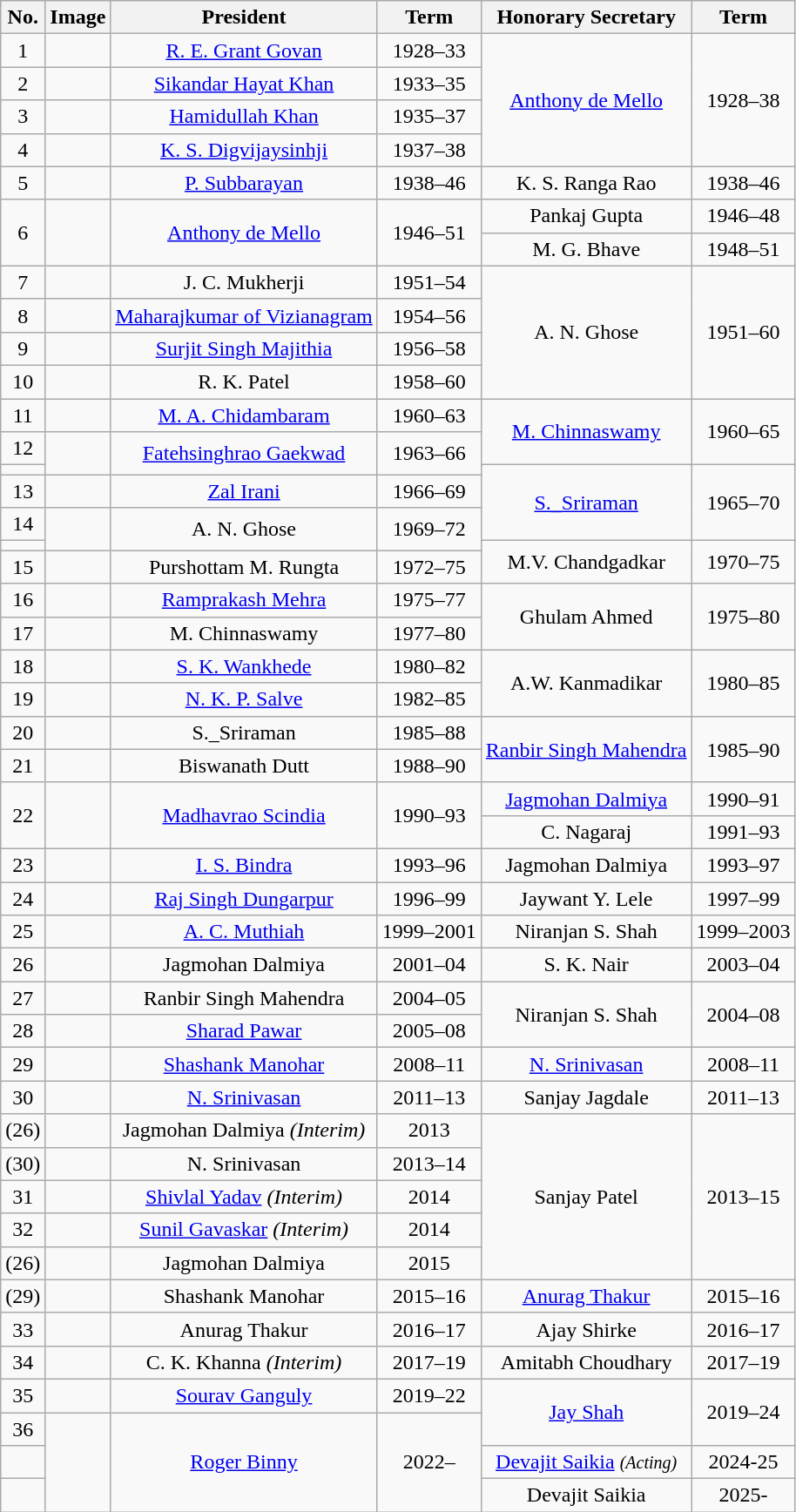<table class="sortable wikitable"style="text-align:center;"style="font-size: 90%">
<tr>
<th>No.</th>
<th>Image</th>
<th>President</th>
<th>Term</th>
<th>Honorary Secretary</th>
<th>Term</th>
</tr>
<tr>
<td>1</td>
<td></td>
<td><a href='#'>R. E. Grant Govan</a></td>
<td>1928–33</td>
<td rowspan="4"><a href='#'>Anthony de Mello</a></td>
<td rowspan="4">1928–38</td>
</tr>
<tr>
<td>2</td>
<td></td>
<td><a href='#'>Sikandar Hayat Khan</a></td>
<td>1933–35</td>
</tr>
<tr>
<td>3</td>
<td></td>
<td><a href='#'>Hamidullah Khan</a></td>
<td>1935–37</td>
</tr>
<tr>
<td>4</td>
<td></td>
<td><a href='#'>K. S. Digvijaysinhji</a></td>
<td>1937–38</td>
</tr>
<tr>
<td>5</td>
<td></td>
<td><a href='#'>P. Subbarayan</a></td>
<td>1938–46</td>
<td>K. S. Ranga Rao</td>
<td>1938–46</td>
</tr>
<tr>
<td rowspan="2">6</td>
<td rowspan="2"></td>
<td rowspan="2"><a href='#'>Anthony de Mello</a></td>
<td rowspan="2">1946–51</td>
<td>Pankaj Gupta</td>
<td>1946–48</td>
</tr>
<tr>
<td>M. G. Bhave</td>
<td>1948–51</td>
</tr>
<tr>
<td>7</td>
<td></td>
<td>J. C. Mukherji</td>
<td>1951–54</td>
<td rowspan="4">A. N. Ghose</td>
<td rowspan="4">1951–60</td>
</tr>
<tr>
<td>8</td>
<td></td>
<td><a href='#'>Maharajkumar of Vizianagram</a></td>
<td>1954–56</td>
</tr>
<tr>
<td>9</td>
<td></td>
<td><a href='#'>Surjit Singh Majithia</a></td>
<td>1956–58</td>
</tr>
<tr>
<td>10</td>
<td></td>
<td>R. K. Patel</td>
<td>1958–60</td>
</tr>
<tr>
<td>11</td>
<td></td>
<td><a href='#'>M. A. Chidambaram</a></td>
<td>1960–63</td>
<td rowspan="3"><a href='#'>M. Chinnaswamy</a></td>
<td rowspan="3">1960–65</td>
</tr>
<tr>
<td>12</td>
<td rowspan="3"></td>
<td rowspan="3"><a href='#'>Fatehsinghrao Gaekwad</a></td>
<td rowspan="3">1963–66</td>
</tr>
<tr>
<td rowspan="2"></td>
</tr>
<tr>
<td rowspan="4"><a href='#'>S._Sriraman</a></td>
<td rowspan="4">1965–70</td>
</tr>
<tr>
<td>13</td>
<td></td>
<td><a href='#'>Zal Irani</a></td>
<td>1966–69</td>
</tr>
<tr>
<td>14</td>
<td rowspan="3"></td>
<td rowspan="3">A. N. Ghose</td>
<td rowspan="3">1969–72</td>
</tr>
<tr>
<td rowspan="2"></td>
</tr>
<tr>
<td rowspan="2">M.V. Chandgadkar</td>
<td rowspan="2">1970–75</td>
</tr>
<tr>
<td>15</td>
<td></td>
<td>Purshottam M. Rungta</td>
<td>1972–75</td>
</tr>
<tr>
<td>16</td>
<td></td>
<td><a href='#'>Ramprakash Mehra</a></td>
<td>1975–77</td>
<td rowspan="2">Ghulam Ahmed</td>
<td rowspan="2">1975–80</td>
</tr>
<tr>
<td>17</td>
<td></td>
<td>M. Chinnaswamy</td>
<td>1977–80</td>
</tr>
<tr>
<td>18</td>
<td></td>
<td><a href='#'>S. K. Wankhede</a></td>
<td>1980–82</td>
<td rowspan="2">A.W. Kanmadikar</td>
<td rowspan="2">1980–85</td>
</tr>
<tr>
<td>19</td>
<td></td>
<td><a href='#'>N. K. P. Salve</a></td>
<td>1982–85</td>
</tr>
<tr>
<td>20</td>
<td></td>
<td>S._Sriraman</td>
<td>1985–88</td>
<td rowspan="2"><a href='#'>Ranbir Singh Mahendra</a></td>
<td rowspan="2">1985–90</td>
</tr>
<tr>
<td>21</td>
<td></td>
<td>Biswanath Dutt</td>
<td>1988–90</td>
</tr>
<tr>
<td rowspan="2">22</td>
<td rowspan="2"></td>
<td rowspan="2"><a href='#'>Madhavrao Scindia</a></td>
<td rowspan="2">1990–93</td>
<td><a href='#'>Jagmohan Dalmiya</a></td>
<td>1990–91</td>
</tr>
<tr>
<td>C. Nagaraj</td>
<td>1991–93</td>
</tr>
<tr>
<td>23</td>
<td></td>
<td><a href='#'>I. S. Bindra</a></td>
<td>1993–96</td>
<td rowspan="2">Jagmohan Dalmiya</td>
<td rowspan="2">1993–97</td>
</tr>
<tr>
<td rowspan="2">24</td>
<td rowspan="2"></td>
<td rowspan="2"><a href='#'>Raj Singh Dungarpur</a></td>
<td rowspan="2">1996–99</td>
</tr>
<tr>
<td>Jaywant Y. Lele</td>
<td>1997–99</td>
</tr>
<tr>
<td>25</td>
<td></td>
<td><a href='#'>A. C. Muthiah</a></td>
<td>1999–2001</td>
<td rowspan="2">Niranjan S. Shah</td>
<td rowspan="2">1999–2003</td>
</tr>
<tr>
<td rowspan="2">26</td>
<td rowspan="2"></td>
<td rowspan="2">Jagmohan Dalmiya</td>
<td rowspan="2">2001–04</td>
</tr>
<tr>
<td>S. K. Nair</td>
<td>2003–04</td>
</tr>
<tr>
<td>27</td>
<td></td>
<td>Ranbir Singh Mahendra</td>
<td>2004–05</td>
<td rowspan="2">Niranjan S. Shah</td>
<td rowspan="2">2004–08</td>
</tr>
<tr>
<td>28</td>
<td></td>
<td><a href='#'>Sharad Pawar</a></td>
<td>2005–08</td>
</tr>
<tr>
<td>29</td>
<td></td>
<td><a href='#'>Shashank Manohar</a></td>
<td>2008–11</td>
<td><a href='#'>N. Srinivasan</a></td>
<td>2008–11</td>
</tr>
<tr>
<td>30</td>
<td></td>
<td><a href='#'>N. Srinivasan</a></td>
<td>2011–13</td>
<td>Sanjay Jagdale</td>
<td>2011–13</td>
</tr>
<tr>
<td>(26)</td>
<td></td>
<td>Jagmohan Dalmiya <em>(Interim)</em></td>
<td>2013</td>
<td rowspan="5">Sanjay Patel</td>
<td rowspan="5">2013–15</td>
</tr>
<tr>
<td>(30)</td>
<td></td>
<td>N. Srinivasan</td>
<td>2013–14</td>
</tr>
<tr>
<td>31</td>
<td></td>
<td><a href='#'>Shivlal Yadav</a> <em>(Interim)</em></td>
<td>2014</td>
</tr>
<tr>
<td>32</td>
<td></td>
<td><a href='#'>Sunil Gavaskar</a> <em>(Interim)</em></td>
<td>2014</td>
</tr>
<tr>
<td>(26)</td>
<td></td>
<td>Jagmohan Dalmiya</td>
<td>2015</td>
</tr>
<tr>
<td>(29)</td>
<td></td>
<td>Shashank Manohar</td>
<td>2015–16</td>
<td><a href='#'>Anurag Thakur</a></td>
<td>2015–16</td>
</tr>
<tr>
<td>33</td>
<td></td>
<td>Anurag Thakur</td>
<td>2016–17</td>
<td>Ajay Shirke</td>
<td>2016–17</td>
</tr>
<tr>
<td>34</td>
<td></td>
<td>C. K. Khanna <em>(Interim)</em></td>
<td>2017–19</td>
<td>Amitabh Choudhary</td>
<td>2017–19</td>
</tr>
<tr>
<td>35</td>
<td></td>
<td><a href='#'>Sourav Ganguly</a></td>
<td>2019–22</td>
<td rowspan="2"><a href='#'>Jay Shah</a></td>
<td rowspan="2">2019–24</td>
</tr>
<tr>
<td>36</td>
<td rowspan="3"></td>
<td rowspan="3"><a href='#'>Roger Binny</a></td>
<td rowspan="3">2022–</td>
</tr>
<tr>
<td></td>
<td><a href='#'>Devajit Saikia</a> <em><small>(Acting)</small></em></td>
<td>2024-25</td>
</tr>
<tr>
<td></td>
<td>Devajit Saikia</td>
<td>2025-</td>
</tr>
</table>
